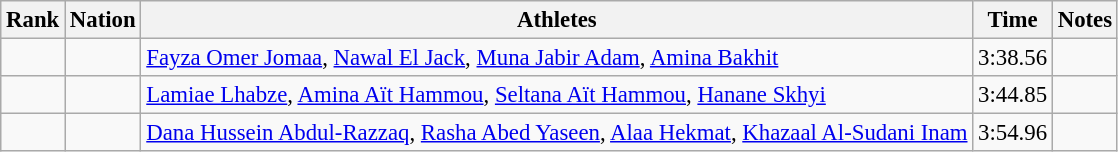<table class="wikitable sortable" style="text-align:center;font-size:95%">
<tr>
<th>Rank</th>
<th>Nation</th>
<th>Athletes</th>
<th>Time</th>
<th>Notes</th>
</tr>
<tr>
<td></td>
<td align=left></td>
<td align=left><a href='#'>Fayza Omer Jomaa</a>, <a href='#'>Nawal El Jack</a>, <a href='#'>Muna Jabir Adam</a>, <a href='#'>Amina Bakhit</a></td>
<td>3:38.56</td>
<td></td>
</tr>
<tr>
<td></td>
<td align=left></td>
<td align=left><a href='#'>Lamiae Lhabze</a>, <a href='#'>Amina Aït Hammou</a>, <a href='#'>Seltana Aït Hammou</a>, <a href='#'>Hanane Skhyi</a></td>
<td>3:44.85</td>
<td></td>
</tr>
<tr>
<td></td>
<td align=left></td>
<td align=left><a href='#'>Dana Hussein Abdul-Razzaq</a>, <a href='#'>Rasha Abed Yaseen</a>, <a href='#'>Alaa Hekmat</a>, <a href='#'>Khazaal Al-Sudani Inam</a></td>
<td>3:54.96</td>
<td></td>
</tr>
</table>
